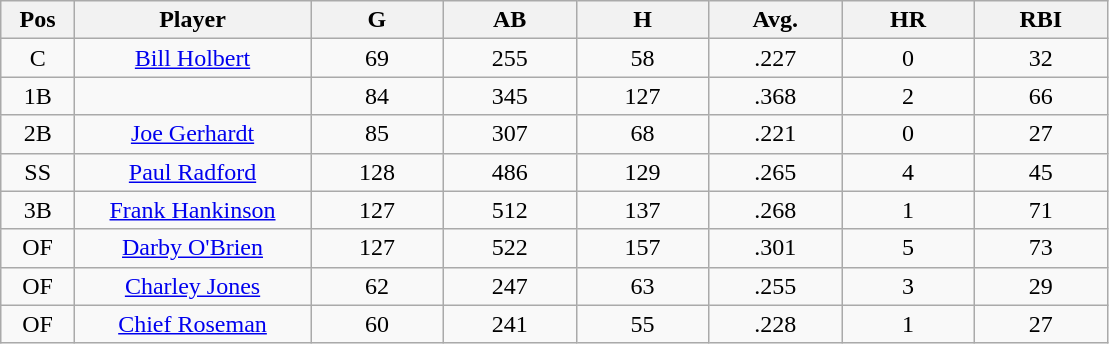<table class="wikitable sortable">
<tr>
<th bgcolor="#DDDDFF" width="5%">Pos</th>
<th bgcolor="#DDDDFF" width="16%">Player</th>
<th bgcolor="#DDDDFF" width="9%">G</th>
<th bgcolor="#DDDDFF" width="9%">AB</th>
<th bgcolor="#DDDDFF" width="9%">H</th>
<th bgcolor="#DDDDFF" width="9%">Avg.</th>
<th bgcolor="#DDDDFF" width="9%">HR</th>
<th bgcolor="#DDDDFF" width="9%">RBI</th>
</tr>
<tr align="center">
<td>C</td>
<td><a href='#'>Bill Holbert</a></td>
<td>69</td>
<td>255</td>
<td>58</td>
<td>.227</td>
<td>0</td>
<td>32</td>
</tr>
<tr align=center>
<td>1B</td>
<td></td>
<td>84</td>
<td>345</td>
<td>127</td>
<td>.368</td>
<td>2</td>
<td>66</td>
</tr>
<tr align="center">
<td>2B</td>
<td><a href='#'>Joe Gerhardt</a></td>
<td>85</td>
<td>307</td>
<td>68</td>
<td>.221</td>
<td>0</td>
<td>27</td>
</tr>
<tr align=center>
<td>SS</td>
<td><a href='#'>Paul Radford</a></td>
<td>128</td>
<td>486</td>
<td>129</td>
<td>.265</td>
<td>4</td>
<td>45</td>
</tr>
<tr align=center>
<td>3B</td>
<td><a href='#'>Frank Hankinson</a></td>
<td>127</td>
<td>512</td>
<td>137</td>
<td>.268</td>
<td>1</td>
<td>71</td>
</tr>
<tr align=center>
<td>OF</td>
<td><a href='#'>Darby O'Brien</a></td>
<td>127</td>
<td>522</td>
<td>157</td>
<td>.301</td>
<td>5</td>
<td>73</td>
</tr>
<tr align=center>
<td>OF</td>
<td><a href='#'>Charley Jones</a></td>
<td>62</td>
<td>247</td>
<td>63</td>
<td>.255</td>
<td>3</td>
<td>29</td>
</tr>
<tr align=center>
<td>OF</td>
<td><a href='#'>Chief Roseman</a></td>
<td>60</td>
<td>241</td>
<td>55</td>
<td>.228</td>
<td>1</td>
<td>27</td>
</tr>
</table>
